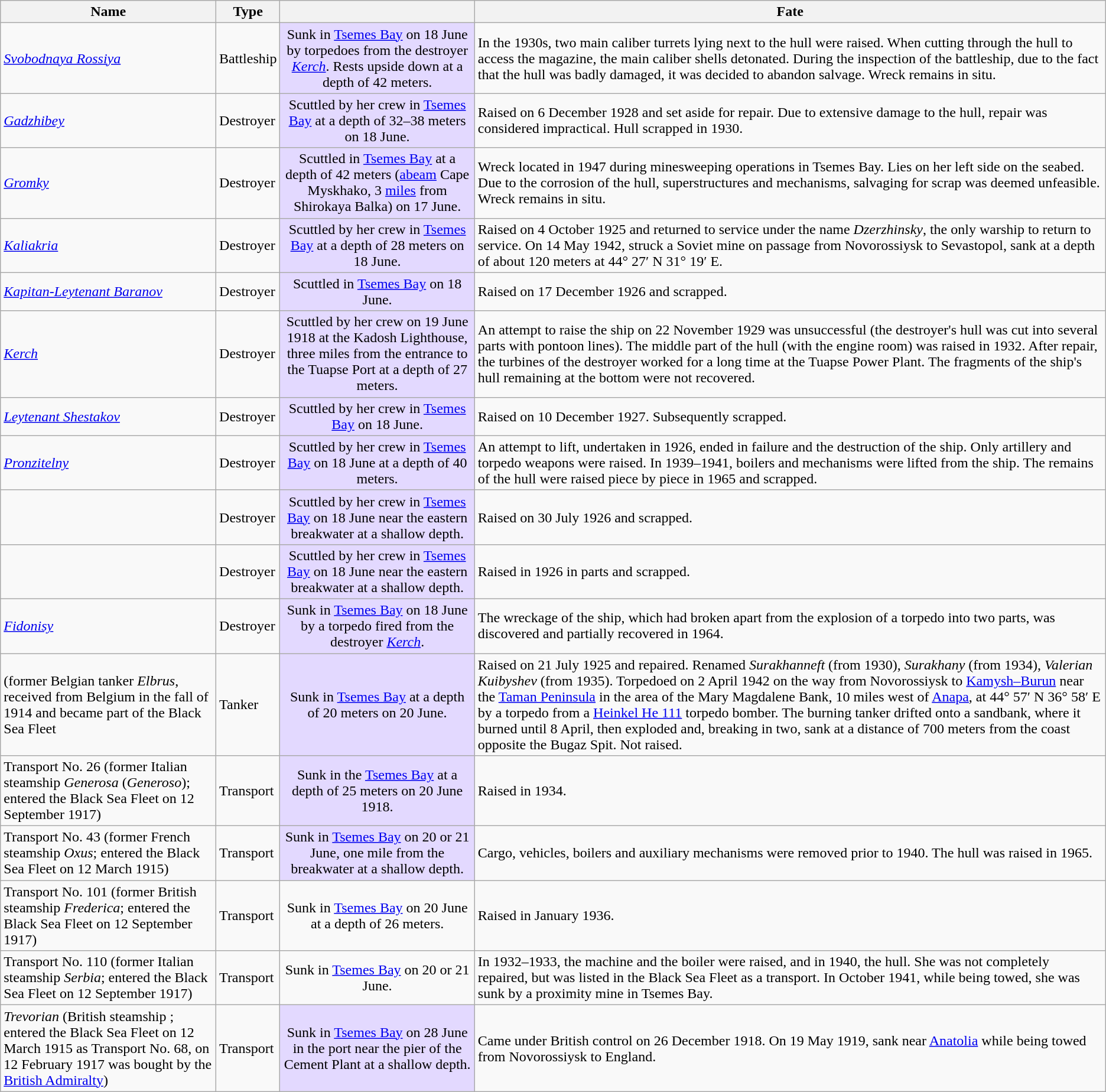<table class="wikitable sortable">
<tr>
<th>Name</th>
<th>Type</th>
<th></th>
<th class="unsortable">Fate</th>
</tr>
<tr>
<td><em><a href='#'>Svobodnaya Rossiya</a></em></td>
<td>Battleship</td>
<td style="background:#e3d9ff;" align="center">Sunk in <a href='#'>Tsemes Bay</a> on 18 June by torpedoes from the destroyer <em><a href='#'>Kerch</a></em>. Rests upside down at a depth of 42 meters.</td>
<td>In the 1930s, two main caliber turrets lying next to the hull were raised. When cutting through the hull to access the magazine, the main caliber shells detonated. During the inspection of the battleship, due to the fact that the hull was badly damaged, it was decided to abandon salvage. Wreck remains in situ.</td>
</tr>
<tr>
<td><em><a href='#'>Gadzhibey</a></em></td>
<td>Destroyer</td>
<td style="background:#e3d9ff;" align="center">Scuttled by her crew in <a href='#'>Tsemes Bay</a> at a depth of 32–38 meters on 18 June.</td>
<td>Raised on 6 December 1928 and set aside for repair. Due to extensive damage to the hull, repair was considered impractical. Hull scrapped in 1930.</td>
</tr>
<tr>
<td><a href='#'><em>Gromky</em></a></td>
<td>Destroyer</td>
<td style="background:#e3d9ff;" align="center">Scuttled in <a href='#'>Tsemes Bay</a> at a depth of 42 meters (<a href='#'>abeam</a> Cape Myskhako, 3 <a href='#'>miles</a> from Shirokaya Balka) on 17 June.</td>
<td>Wreck located in 1947 during minesweeping operations in Tsemes Bay. Lies on her left side on the seabed. Due to the corrosion of the hull, superstructures and mechanisms, salvaging for scrap was deemed unfeasible. Wreck remains in situ.</td>
</tr>
<tr>
<td><em><a href='#'>Kaliakria</a></em></td>
<td>Destroyer</td>
<td style="background:#e3d9ff;" align="center">Scuttled by her crew in <a href='#'>Tsemes Bay</a> at a depth of 28 meters on 18 June.</td>
<td>Raised on 4 October 1925 and returned to service under the name <em>Dzerzhinsky</em>, the only warship to return to service. On 14 May 1942, struck a Soviet mine on passage from Novorossiysk to Sevastopol, sank at a depth of about 120 meters at 44° 27′ N 31° 19′ E.</td>
</tr>
<tr>
<td><a href='#'><em>Kapitan-Leytenant Baranov</em></a></td>
<td>Destroyer</td>
<td style="background:#e3d9ff;" align="center">Scuttled in <a href='#'>Tsemes Bay</a> on 18 June.</td>
<td>Raised on 17 December 1926 and scrapped.</td>
</tr>
<tr>
<td><em><a href='#'>Kerch</a></em></td>
<td>Destroyer</td>
<td style="background:#e3d9ff;" align="center">Scuttled by her crew on 19 June 1918 at the Kadosh Lighthouse, three miles from the entrance to the Tuapse Port at a depth of 27 meters.</td>
<td>An attempt to raise the ship  on 22 November 1929 was unsuccessful (the destroyer's hull was cut into several parts with pontoon lines). The middle part of the hull (with the engine room) was raised in 1932. After repair, the turbines of the destroyer worked for a long time at the Tuapse Power Plant. The fragments of the ship's hull remaining at the bottom were not recovered.</td>
</tr>
<tr>
<td><em><a href='#'>Leytenant Shestakov</a></em></td>
<td>Destroyer</td>
<td style="background:#e3d9ff;" align="center">Scuttled by her crew in <a href='#'>Tsemes Bay</a> on 18 June.</td>
<td>Raised on 10 December 1927. Subsequently scrapped.</td>
</tr>
<tr>
<td><a href='#'><em>Pronzitelny</em></a></td>
<td>Destroyer</td>
<td style="background:#e3d9ff;" align="center">Scuttled by her crew in <a href='#'>Tsemes Bay</a> on 18 June at a depth of 40 meters.</td>
<td>An attempt to lift, undertaken in 1926, ended in failure and the destruction of the ship. Only artillery and torpedo weapons were raised. In 1939–1941, boilers and mechanisms were lifted from the ship. The remains of the hull were raised piece by piece in 1965 and scrapped.</td>
</tr>
<tr>
<td></td>
<td>Destroyer</td>
<td style="background:#e3d9ff;" align="center">Scuttled by her crew in <a href='#'>Tsemes Bay</a> on 18 June near the eastern breakwater at a shallow depth.</td>
<td>Raised on 30 July 1926 and scrapped.</td>
</tr>
<tr>
<td></td>
<td>Destroyer</td>
<td style="background:#e3d9ff;" align="center">Scuttled by her crew in <a href='#'>Tsemes Bay</a> on 18 June near the eastern breakwater at a shallow depth.</td>
<td>Raised in 1926 in parts and scrapped.</td>
</tr>
<tr>
<td><em><a href='#'>Fidonisy</a></em></td>
<td>Destroyer</td>
<td style="background:#e3d9ff;" align="center">Sunk in <a href='#'>Tsemes Bay</a> on 18 June by a torpedo fired from the destroyer <em><a href='#'>Kerch</a></em>.</td>
<td>The wreckage of the ship, which had broken apart from the explosion of a torpedo into two parts, was discovered and partially recovered in 1964.</td>
</tr>
<tr>
<td> (former Belgian tanker <em>Elbrus</em>, received from Belgium in the fall of 1914 and became part of the Black Sea Fleet</td>
<td>Tanker</td>
<td style="background:#e3d9ff;" align="center">Sunk in <a href='#'>Tsemes Bay</a> at a depth of 20 meters on 20 June.</td>
<td>Raised on 21 July 1925 and repaired. Renamed <em>Surakhanneft</em> (from 1930), <em>Surakhany</em> (from 1934), <em>Valerian Kuibyshev</em> (from 1935). Torpedoed on 2 April 1942 on the way from Novorossiysk to <a href='#'>Kamysh–Burun</a> near the <a href='#'>Taman Peninsula</a> in the area of the Mary Magdalene Bank, 10 miles west of <a href='#'>Anapa</a>, at 44° 57′ N 36° 58′ E by a torpedo from a <a href='#'>Heinkel He 111</a> torpedo bomber. The burning tanker drifted onto a sandbank, where it burned until 8 April, then exploded and, breaking in two, sank at a distance of 700 meters from the coast opposite the Bugaz Spit. Not raised.</td>
</tr>
<tr>
<td>Transport No. 26 (former Italian steamship <em>Generosa</em> (<em>Generoso</em>); entered the Black Sea Fleet on 12 September 1917)</td>
<td>Transport</td>
<td style="background:#e3d9ff;" align="center">Sunk in the <a href='#'>Tsemes Bay</a> at a depth of 25 meters on 20 June 1918.</td>
<td>Raised in 1934.</td>
</tr>
<tr>
<td>Transport No. 43 (former French steamship <em>Oxus</em>; entered the Black Sea Fleet on 12 March 1915)</td>
<td>Transport</td>
<td style="background:#e3d9ff;" align="center">Sunk in <a href='#'>Tsemes Bay</a> on 20 or 21 June, one mile from the breakwater at a shallow depth.</td>
<td>Cargo, vehicles, boilers and auxiliary mechanisms were removed prior to 1940. The hull was raised in 1965.</td>
</tr>
<tr>
<td>Transport No. 101 (former British steamship <em>Frederica</em>; entered the Black Sea Fleet on 12 September 1917)</td>
<td>Transport</td>
<td align="center">Sunk in <a href='#'>Tsemes Bay</a> on 20 June at a depth of 26 meters.</td>
<td>Raised in January 1936.</td>
</tr>
<tr>
<td>Transport No. 110 (former Italian steamship <em>Serbia</em>; entered the Black Sea Fleet on 12 September 1917)</td>
<td>Transport</td>
<td align="center">Sunk in <a href='#'>Tsemes Bay</a> on 20 or 21 June.</td>
<td>In 1932–1933, the machine and the boiler were raised, and in 1940, the hull. She was not completely repaired, but was listed in the Black Sea Fleet as a transport. In October 1941, while being towed, she was sunk by a proximity mine in Tsemes Bay.</td>
</tr>
<tr>
<td><em>Trevorian</em> (British steamship ; entered the Black Sea Fleet on 12 March 1915 as Transport No. 68, on 12 February 1917 was bought by the <a href='#'>British Admiralty</a>)</td>
<td>Transport</td>
<td style="background:#e3d9ff;" align="center">Sunk in <a href='#'>Tsemes Bay</a> on 28 June in the port near the pier of the Cement Plant at a shallow depth.</td>
<td>Came under British control on 26 December 1918. On 19 May 1919, sank near <a href='#'>Anatolia</a> while being towed from Novorossiysk to England.</td>
</tr>
</table>
